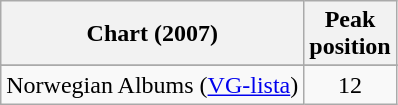<table class="wikitable">
<tr>
<th>Chart (2007)</th>
<th>Peak<br>position</th>
</tr>
<tr>
</tr>
<tr>
<td>Norwegian Albums (<a href='#'>VG-lista</a>)</td>
<td style="text-align:center;">12</td>
</tr>
</table>
